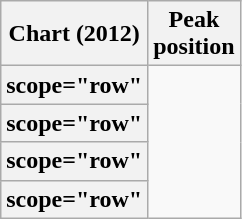<table class="wikitable sortable plainrowheaders" style="text-align:center;">
<tr>
<th scope="col">Chart (2012)</th>
<th scope="col">Peak<br>position</th>
</tr>
<tr>
<th>scope="row"</th>
</tr>
<tr>
<th>scope="row"</th>
</tr>
<tr>
<th>scope="row"</th>
</tr>
<tr>
<th>scope="row"</th>
</tr>
</table>
